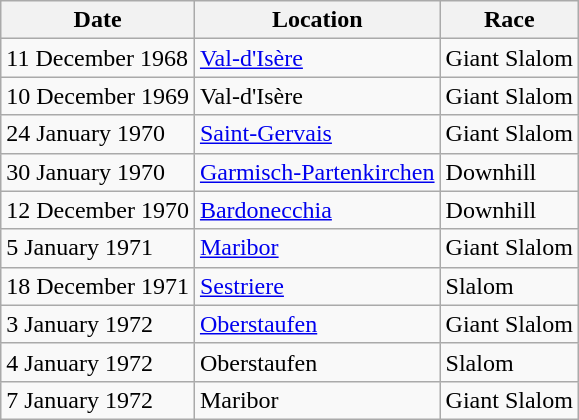<table class="wikitable">
<tr>
<th>Date</th>
<th>Location</th>
<th>Race</th>
</tr>
<tr>
<td>11 December 1968</td>
<td> <a href='#'>Val-d'Isère</a></td>
<td>Giant Slalom</td>
</tr>
<tr>
<td>10 December 1969</td>
<td> Val-d'Isère</td>
<td>Giant Slalom</td>
</tr>
<tr>
<td>24 January 1970</td>
<td> <a href='#'>Saint-Gervais</a></td>
<td>Giant Slalom</td>
</tr>
<tr>
<td>30 January 1970</td>
<td> <a href='#'>Garmisch-Partenkirchen</a></td>
<td>Downhill</td>
</tr>
<tr>
<td>12 December 1970</td>
<td> <a href='#'>Bardonecchia</a></td>
<td>Downhill</td>
</tr>
<tr>
<td>5 January 1971</td>
<td> <a href='#'>Maribor</a></td>
<td>Giant Slalom</td>
</tr>
<tr>
<td>18 December 1971</td>
<td> <a href='#'>Sestriere</a></td>
<td>Slalom</td>
</tr>
<tr>
<td>3 January 1972</td>
<td> <a href='#'>Oberstaufen</a></td>
<td>Giant Slalom</td>
</tr>
<tr>
<td>4 January 1972</td>
<td> Oberstaufen</td>
<td>Slalom</td>
</tr>
<tr>
<td>7 January 1972</td>
<td> Maribor</td>
<td>Giant Slalom</td>
</tr>
</table>
